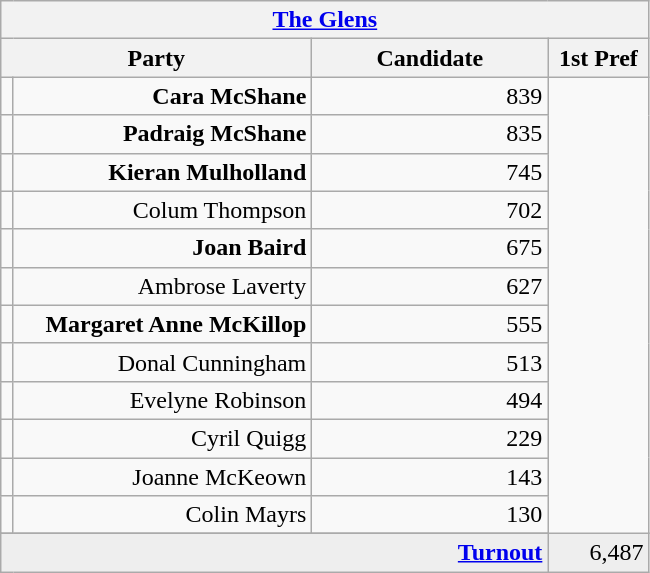<table class="wikitable">
<tr>
<th colspan="4" align="center"><a href='#'>The Glens</a></th>
</tr>
<tr>
<th colspan="2" align="center" width=200>Party</th>
<th width=150>Candidate</th>
<th width=60>1st Pref</th>
</tr>
<tr>
<td></td>
<td align="right"><strong>Cara McShane</strong></td>
<td align="right">839</td>
</tr>
<tr>
<td></td>
<td align="right"><strong>Padraig McShane</strong></td>
<td align="right">835</td>
</tr>
<tr>
<td></td>
<td align="right"><strong>Kieran Mulholland</strong></td>
<td align="right">745</td>
</tr>
<tr>
<td></td>
<td align="right">Colum Thompson</td>
<td align="right">702</td>
</tr>
<tr>
<td></td>
<td align="right"><strong>Joan Baird</strong></td>
<td align="right">675</td>
</tr>
<tr>
<td></td>
<td align="right">Ambrose Laverty</td>
<td align="right">627</td>
</tr>
<tr>
<td></td>
<td align="right"><strong>Margaret Anne McKillop</strong></td>
<td align="right">555</td>
</tr>
<tr>
<td></td>
<td align="right">Donal Cunningham</td>
<td align="right">513</td>
</tr>
<tr>
<td></td>
<td align="right">Evelyne Robinson</td>
<td align="right">494</td>
</tr>
<tr>
<td></td>
<td align="right">Cyril Quigg</td>
<td align="right">229</td>
</tr>
<tr>
<td></td>
<td align="right">Joanne McKeown</td>
<td align="right">143</td>
</tr>
<tr>
<td></td>
<td align="right">Colin Mayrs</td>
<td align="right">130</td>
</tr>
<tr>
</tr>
<tr bgcolor="EEEEEE">
<td colspan=3 align="right"><strong><a href='#'>Turnout</a></strong></td>
<td align="right">6,487</td>
</tr>
</table>
